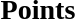<table style="width:100%;">
<tr>
<td style="width:50%; vertical-align:top;"><br><h3>Points</h3>




</td>
</tr>
</table>
